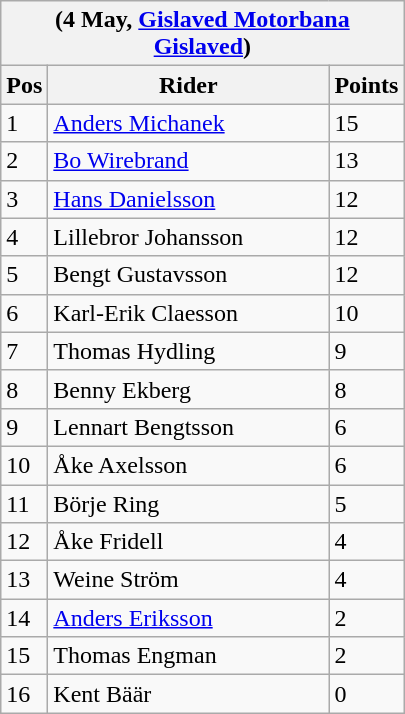<table class="wikitable">
<tr>
<th colspan="6">(4 May, <a href='#'>Gislaved Motorbana</a><br><a href='#'>Gislaved</a>)</th>
</tr>
<tr>
<th width=20>Pos</th>
<th width=180>Rider</th>
<th width=40>Points</th>
</tr>
<tr>
<td>1</td>
<td style="text-align:left;"><a href='#'>Anders Michanek</a></td>
<td>15</td>
</tr>
<tr>
<td>2</td>
<td style="text-align:left;"><a href='#'>Bo Wirebrand</a></td>
<td>13</td>
</tr>
<tr>
<td>3</td>
<td style="text-align:left;"><a href='#'>Hans Danielsson</a></td>
<td>12</td>
</tr>
<tr>
<td>4</td>
<td style="text-align:left;">Lillebror Johansson</td>
<td>12</td>
</tr>
<tr>
<td>5</td>
<td style="text-align:left;">Bengt Gustavsson</td>
<td>12</td>
</tr>
<tr>
<td>6</td>
<td style="text-align:left;">Karl-Erik Claesson</td>
<td>10</td>
</tr>
<tr>
<td>7</td>
<td style="text-align:left;">Thomas Hydling</td>
<td>9</td>
</tr>
<tr>
<td>8</td>
<td style="text-align:left;">Benny Ekberg</td>
<td>8</td>
</tr>
<tr>
<td>9</td>
<td style="text-align:left;">Lennart Bengtsson</td>
<td>6</td>
</tr>
<tr>
<td>10</td>
<td style="text-align:left;">Åke Axelsson</td>
<td>6</td>
</tr>
<tr>
<td>11</td>
<td style="text-align:left;">Börje Ring</td>
<td>5</td>
</tr>
<tr>
<td>12</td>
<td style="text-align:left;">Åke Fridell</td>
<td>4</td>
</tr>
<tr>
<td>13</td>
<td style="text-align:left;">Weine Ström</td>
<td>4</td>
</tr>
<tr>
<td>14</td>
<td style="text-align:left;"><a href='#'>Anders Eriksson</a></td>
<td>2</td>
</tr>
<tr>
<td>15</td>
<td style="text-align:left;">Thomas Engman</td>
<td>2</td>
</tr>
<tr>
<td>16</td>
<td style="text-align:left;">Kent Bäär</td>
<td>0</td>
</tr>
</table>
